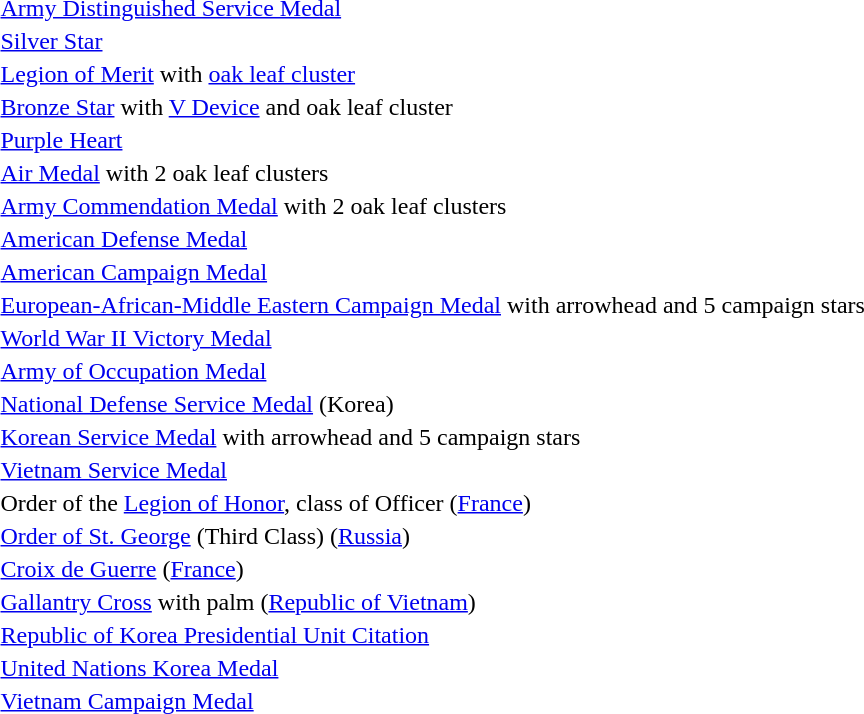<table>
<tr>
<td></td>
<td><a href='#'>Army Distinguished Service Medal</a></td>
</tr>
<tr>
<td></td>
<td><a href='#'>Silver Star</a></td>
</tr>
<tr>
<td></td>
<td><a href='#'>Legion of Merit</a> with <a href='#'>oak leaf cluster</a></td>
</tr>
<tr>
<td></td>
<td><a href='#'>Bronze Star</a> with <a href='#'>V Device</a> and oak leaf cluster</td>
</tr>
<tr>
<td></td>
<td><a href='#'>Purple Heart</a></td>
</tr>
<tr>
<td></td>
<td><a href='#'>Air Medal</a> with 2 oak leaf clusters</td>
</tr>
<tr>
<td></td>
<td><a href='#'>Army Commendation Medal</a> with 2 oak leaf clusters</td>
</tr>
<tr>
<td></td>
<td><a href='#'>American Defense Medal</a></td>
</tr>
<tr>
<td></td>
<td><a href='#'>American Campaign Medal</a></td>
</tr>
<tr>
<td></td>
<td><a href='#'>European-African-Middle Eastern Campaign Medal</a> with arrowhead and 5 campaign stars</td>
</tr>
<tr>
<td></td>
<td><a href='#'>World War II Victory Medal</a></td>
</tr>
<tr>
<td></td>
<td><a href='#'>Army of Occupation Medal</a></td>
</tr>
<tr>
<td></td>
<td><a href='#'>National Defense Service Medal</a> (Korea)</td>
</tr>
<tr>
<td></td>
<td><a href='#'>Korean Service Medal</a> with arrowhead and 5 campaign stars</td>
</tr>
<tr>
<td></td>
<td><a href='#'>Vietnam Service Medal</a></td>
</tr>
<tr>
<td></td>
<td>Order of the <a href='#'>Legion of Honor</a>, class of Officer (<a href='#'>France</a>)</td>
</tr>
<tr>
<td></td>
<td><a href='#'>Order of St. George</a> (Third Class) (<a href='#'>Russia</a>)</td>
</tr>
<tr>
<td></td>
<td><a href='#'>Croix de Guerre</a> (<a href='#'>France</a>)</td>
</tr>
<tr>
<td></td>
<td><a href='#'>Gallantry Cross</a> with palm (<a href='#'>Republic of Vietnam</a>)</td>
</tr>
<tr>
<td></td>
<td><a href='#'>Republic of Korea Presidential Unit Citation</a></td>
</tr>
<tr>
<td></td>
<td><a href='#'>United Nations Korea Medal</a></td>
</tr>
<tr>
<td></td>
<td><a href='#'>Vietnam Campaign Medal</a></td>
</tr>
</table>
